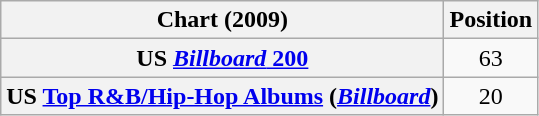<table class="wikitable plainrowheaders sortable" style="text-align:center;">
<tr>
<th align="left">Chart (2009)</th>
<th align="left">Position</th>
</tr>
<tr>
<th scope="row">US <a href='#'><em>Billboard</em> 200</a></th>
<td style="text-align:center;">63</td>
</tr>
<tr>
<th scope="row">US <a href='#'>Top R&B/Hip-Hop Albums</a> (<a href='#'><em>Billboard</em></a>)</th>
<td style="text-align:center;">20</td>
</tr>
</table>
